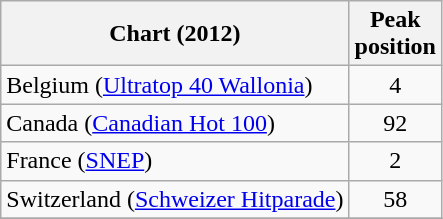<table class="wikitable sortable">
<tr>
<th>Chart (2012)</th>
<th>Peak<br>position</th>
</tr>
<tr>
<td>Belgium (<a href='#'>Ultratop 40 Wallonia</a>)</td>
<td align="center">4</td>
</tr>
<tr>
<td>Canada (<a href='#'>Canadian Hot 100</a>)</td>
<td align="center">92</td>
</tr>
<tr>
<td>France (<a href='#'>SNEP</a>)</td>
<td align="center">2</td>
</tr>
<tr>
<td>Switzerland (<a href='#'>Schweizer Hitparade</a>)</td>
<td align="center">58</td>
</tr>
<tr>
</tr>
</table>
